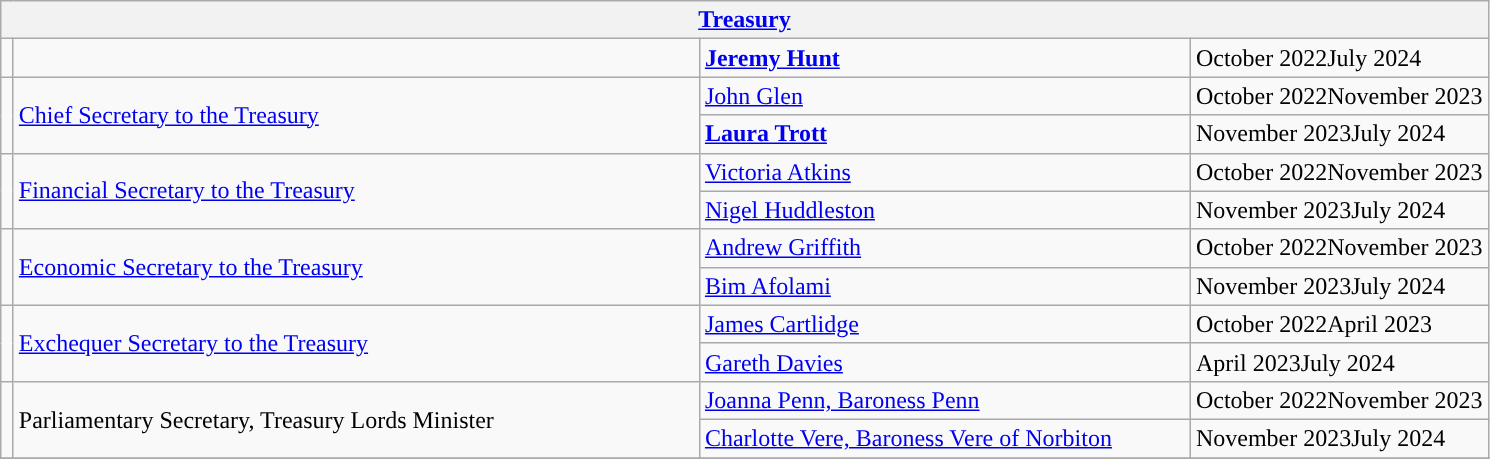<table class="wikitable">
<tr>
<th colspan="4"><a href='#'>Treasury</a></th>
</tr>
<tr>
<td rowspan="1" style="width: 1px; background: "></td>
<td rowspan="1" style="width: 450px;"></td>
<td style="width: 320px;"><strong><a href='#'>Jeremy Hunt</a></strong></td>
<td>October 2022July 2024</td>
</tr>
<tr>
<td rowspan="2" style="width: 1px; background: "></td>
<td rowspan="2"><a href='#'>Chief Secretary to the Treasury</a></td>
<td><a href='#'>John Glen</a> </td>
<td>October 2022November 2023</td>
</tr>
<tr>
<td><strong><a href='#'>Laura Trott</a></strong></td>
<td>November 2023July 2024</td>
</tr>
<tr>
<td rowspan="2" style="width: 1px; background: "></td>
<td rowspan="2"><a href='#'>Financial Secretary to the Treasury</a></td>
<td><a href='#'>Victoria Atkins</a></td>
<td>October 2022November 2023</td>
</tr>
<tr>
<td><a href='#'>Nigel Huddleston</a></td>
<td>November 2023July 2024</td>
</tr>
<tr>
<td rowspan="2" style="width: 1px; background: "></td>
<td rowspan="2"><a href='#'>Economic Secretary to the Treasury</a></td>
<td><a href='#'>Andrew Griffith</a></td>
<td>October 2022November 2023</td>
</tr>
<tr>
<td><a href='#'>Bim Afolami</a></td>
<td>November 2023July 2024</td>
</tr>
<tr>
<td rowspan="2" style="width: 1px; background: "></td>
<td rowspan="2"><a href='#'>Exchequer Secretary to the Treasury</a></td>
<td><a href='#'>James Cartlidge</a></td>
<td>October 2022April 2023</td>
</tr>
<tr>
<td><a href='#'>Gareth Davies</a></td>
<td>April 2023July 2024</td>
</tr>
<tr>
<td rowspan="2" style="width: 1px; background: "></td>
<td rowspan="2">Parliamentary Secretary, Treasury Lords Minister</td>
<td><a href='#'>Joanna Penn, Baroness Penn</a></td>
<td>October 2022November 2023</td>
</tr>
<tr>
<td><a href='#'>Charlotte Vere, Baroness Vere of Norbiton</a></td>
<td>November 2023July 2024</td>
</tr>
<tr>
</tr>
</table>
